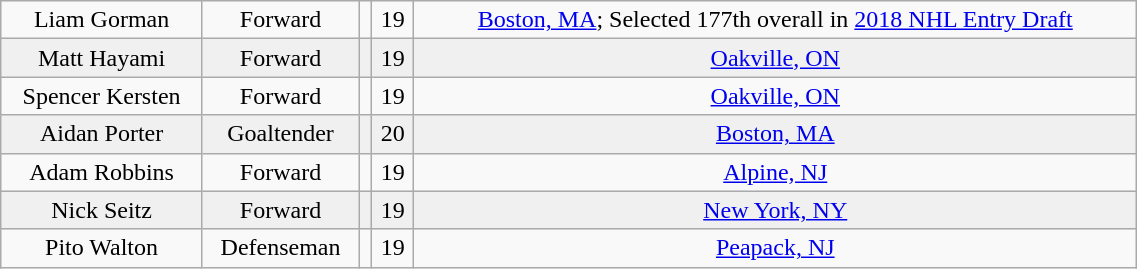<table class="wikitable" width="60%">
<tr align="center" bgcolor="">
<td>Liam Gorman</td>
<td>Forward</td>
<td></td>
<td>19</td>
<td><a href='#'>Boston, MA</a>; Selected 177th overall in <a href='#'>2018 NHL Entry Draft</a></td>
</tr>
<tr align="center" bgcolor="f0f0f0">
<td>Matt Hayami</td>
<td>Forward</td>
<td></td>
<td>19</td>
<td><a href='#'>Oakville, ON</a></td>
</tr>
<tr align="center" bgcolor="">
<td>Spencer Kersten</td>
<td>Forward</td>
<td></td>
<td>19</td>
<td><a href='#'>Oakville, ON</a></td>
</tr>
<tr align="center" bgcolor="f0f0f0">
<td>Aidan Porter</td>
<td>Goaltender</td>
<td></td>
<td>20</td>
<td><a href='#'>Boston, MA</a></td>
</tr>
<tr align="center" bgcolor="">
<td>Adam Robbins</td>
<td>Forward</td>
<td></td>
<td>19</td>
<td><a href='#'>Alpine, NJ</a></td>
</tr>
<tr align="center" bgcolor="f0f0f0">
<td>Nick Seitz</td>
<td>Forward</td>
<td></td>
<td>19</td>
<td><a href='#'>New York, NY</a></td>
</tr>
<tr align="center" bgcolor="">
<td>Pito Walton</td>
<td>Defenseman</td>
<td></td>
<td>19</td>
<td><a href='#'>Peapack, NJ</a></td>
</tr>
</table>
